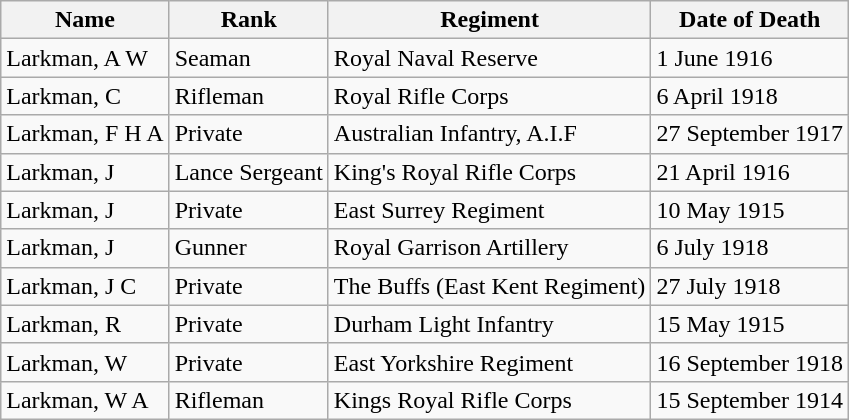<table class="wikitable">
<tr>
<th>Name</th>
<th>Rank</th>
<th>Regiment</th>
<th>Date of Death</th>
</tr>
<tr>
<td>Larkman, A W</td>
<td>Seaman</td>
<td>Royal Naval Reserve</td>
<td>1 June 1916</td>
</tr>
<tr>
<td>Larkman, C</td>
<td>Rifleman</td>
<td>Royal Rifle Corps</td>
<td>6 April 1918</td>
</tr>
<tr>
<td>Larkman, F H A</td>
<td>Private</td>
<td>Australian Infantry, A.I.F</td>
<td>27 September 1917</td>
</tr>
<tr>
<td>Larkman, J</td>
<td>Lance Sergeant</td>
<td>King's Royal Rifle Corps</td>
<td>21 April 1916</td>
</tr>
<tr>
<td>Larkman, J</td>
<td>Private</td>
<td>East Surrey Regiment</td>
<td>10 May 1915</td>
</tr>
<tr>
<td>Larkman, J</td>
<td>Gunner</td>
<td>Royal Garrison Artillery</td>
<td>6 July 1918</td>
</tr>
<tr>
<td>Larkman, J C</td>
<td>Private</td>
<td>The Buffs (East Kent Regiment)</td>
<td>27 July 1918</td>
</tr>
<tr>
<td>Larkman, R</td>
<td>Private</td>
<td>Durham Light Infantry</td>
<td>15 May 1915</td>
</tr>
<tr>
<td>Larkman, W</td>
<td>Private</td>
<td>East Yorkshire Regiment</td>
<td>16 September 1918</td>
</tr>
<tr>
<td>Larkman, W A</td>
<td>Rifleman</td>
<td>Kings Royal Rifle Corps</td>
<td>15 September 1914</td>
</tr>
</table>
